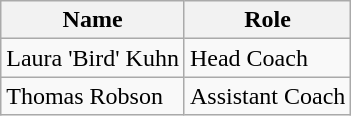<table class="wikitable">
<tr>
<th>Name</th>
<th>Role</th>
</tr>
<tr>
<td>Laura 'Bird' Kuhn</td>
<td>Head Coach</td>
</tr>
<tr>
<td>Thomas Robson</td>
<td>Assistant Coach</td>
</tr>
</table>
